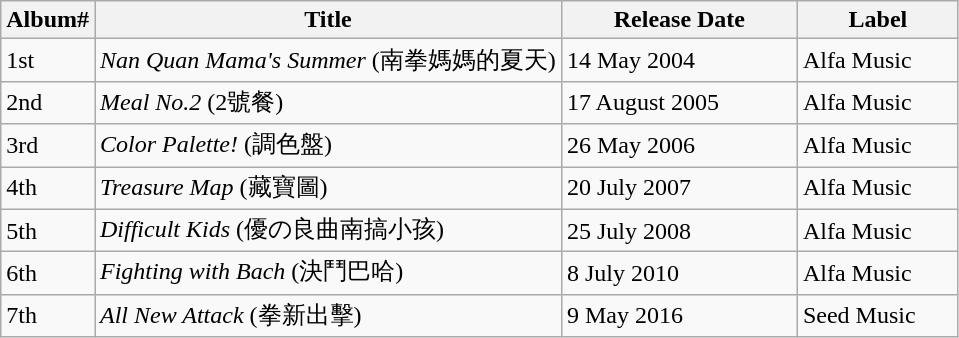<table class="wikitable">
<tr>
<th>Album#</th>
<th>Title</th>
<th width=150>Release Date</th>
<th width=100>Label</th>
</tr>
<tr>
<td>1st</td>
<td><em>Nan Quan Mama's Summer</em> (南拳媽媽的夏天)</td>
<td>14 May 2004</td>
<td>Alfa Music</td>
</tr>
<tr>
<td>2nd</td>
<td><em>Meal No.2</em> (2號餐)</td>
<td>17 August 2005</td>
<td>Alfa Music</td>
</tr>
<tr>
<td>3rd</td>
<td><em>Color Palette!</em> (調色盤)</td>
<td>26 May 2006</td>
<td>Alfa Music</td>
</tr>
<tr>
<td>4th</td>
<td><em>Treasure Map</em> (藏寶圖)</td>
<td>20 July 2007</td>
<td>Alfa Music</td>
</tr>
<tr>
<td>5th</td>
<td><em>Difficult Kids</em> (優の良曲南搞小孩)</td>
<td>25 July 2008</td>
<td>Alfa Music</td>
</tr>
<tr>
<td>6th</td>
<td><em>Fighting with Bach</em> (決鬥巴哈)</td>
<td>8 July 2010</td>
<td>Alfa Music</td>
</tr>
<tr>
<td>7th</td>
<td><em>All New Attack</em> (拳新出擊)</td>
<td>9 May 2016</td>
<td>Seed Music</td>
</tr>
</table>
